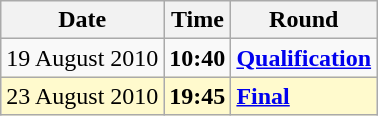<table class="wikitable">
<tr>
<th>Date</th>
<th>Time</th>
<th>Round</th>
</tr>
<tr>
<td>19 August 2010</td>
<td><strong>10:40</strong></td>
<td><strong><a href='#'>Qualification</a></strong></td>
</tr>
<tr style=background:lemonchiffon>
<td>23 August 2010</td>
<td><strong>19:45</strong></td>
<td><strong><a href='#'>Final</a></strong></td>
</tr>
</table>
